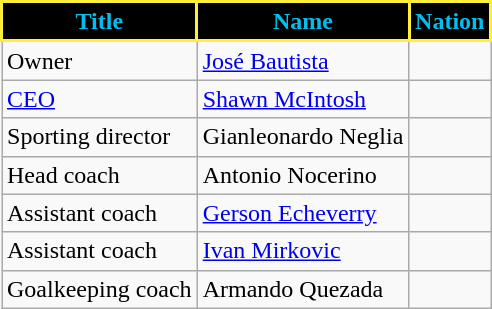<table class="wikitable sortable">
<tr>
<th style="background:#000000; color:#00BEEF; border:2px solid #FFEF39;;" scope="col">Title</th>
<th style="background:#000000; color:#00BEEF; border:2px solid #FFEF39;;" scope="col">Name</th>
<th style="background:#000000; color:#00BEEF; border:2px solid #FFEF39;;" scope="col">Nation</th>
</tr>
<tr>
<td>Owner</td>
<td><a href='#'>José Bautista</a></td>
<td></td>
</tr>
<tr>
<td><a href='#'>CEO</a></td>
<td><a href='#'>Shawn McIntosh</a></td>
<td></td>
</tr>
<tr>
<td>Sporting director</td>
<td>Gianleonardo Neglia</td>
<td></td>
</tr>
<tr>
<td>Head coach</td>
<td>Antonio Nocerino</td>
<td></td>
</tr>
<tr>
<td>Assistant coach</td>
<td><a href='#'>Gerson Echeverry</a></td>
<td></td>
</tr>
<tr>
<td>Assistant coach</td>
<td><a href='#'>Ivan Mirkovic</a></td>
<td></td>
</tr>
<tr>
<td>Goalkeeping coach</td>
<td>Armando Quezada</td>
<td></td>
</tr>
</table>
